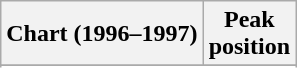<table class="wikitable sortable">
<tr>
<th>Chart (1996–1997)</th>
<th>Peak<br>position</th>
</tr>
<tr>
</tr>
<tr>
</tr>
</table>
